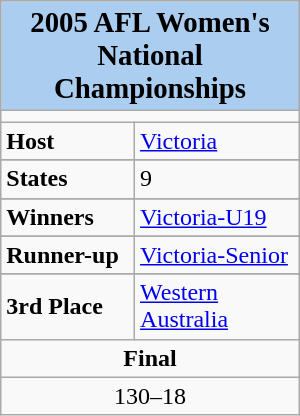<table class="wikitable" align="right" width="200" style="margin-left:0.3em">
<tr>
<th style="background:#ABCDEF" align="center" colspan="2"><big>2005 AFL Women's National Championships</big></th>
</tr>
<tr>
<td colspan="2" style="text-align: center;"></td>
</tr>
<tr>
<td><strong>Host</strong></td>
<td><a href='#'>Victoria</a></td>
</tr>
<tr style="text-align:center;">
</tr>
<tr>
<td><strong>States</strong></td>
<td>9</td>
</tr>
<tr style="text-align:center;">
</tr>
<tr>
<td><strong>Winners</strong></td>
<td><a href='#'>Victoria-U19</a></td>
</tr>
<tr style="text-align:center;">
</tr>
<tr>
<td><strong>Runner-up</strong></td>
<td><a href='#'>Victoria-Senior</a></td>
</tr>
<tr style="text-align:center;">
</tr>
<tr>
<td><strong>3rd Place</strong></td>
<td><a href='#'>Western Australia</a></td>
</tr>
<tr style="text-align:center;">
<td colspan="2"><strong>Final</strong></td>
</tr>
<tr style="text-align:center;">
<td colspan="2">130–18</td>
</tr>
</table>
